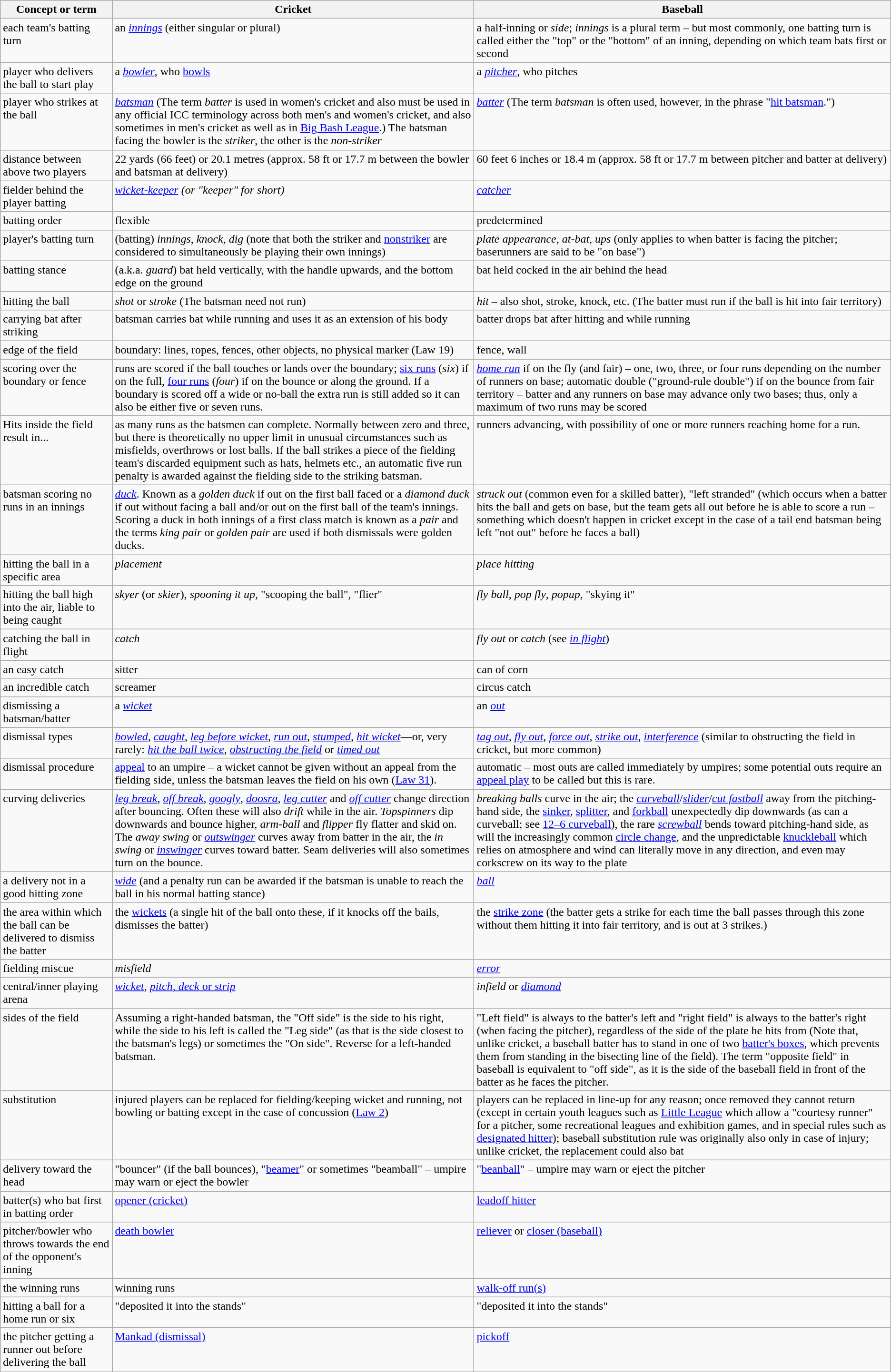<table class=wikitable>
<tr valign="top">
<th>Concept or term</th>
<th>Cricket</th>
<th>Baseball</th>
</tr>
<tr valign="top">
<td>each team's batting turn</td>
<td>an <em><a href='#'>innings</a></em> (either singular or plural)</td>
<td>a half-inning or <em>side</em>; <em>innings</em> is a plural term – but most commonly, one batting turn is called either the "top" or the "bottom" of an inning, depending on which team bats first or second</td>
</tr>
<tr valign="top">
<td>player who delivers the ball to start play</td>
<td>a <em><a href='#'>bowler</a></em>, who <a href='#'>bowls</a></td>
<td>a <em><a href='#'>pitcher</a></em>, who pitches</td>
</tr>
<tr valign="top">
<td>player who strikes at the ball</td>
<td><em><a href='#'>batsman</a></em> (The term <em>batter</em> is used in women's cricket and also must be used in any official ICC terminology across both men's and women's cricket, and also sometimes in men's cricket as well as in <a href='#'>Big Bash League</a>.) The batsman facing the bowler is the <em>striker</em>, the other is the <em>non-striker</em></td>
<td><em><a href='#'>batter</a></em> (The term <em>batsman</em> is often used, however, in the phrase "<a href='#'>hit batsman</a>.")</td>
</tr>
<tr valign="top">
<td>distance between above two players</td>
<td>22 yards (66 feet) or 20.1 metres (approx. 58 ft or 17.7 m between the bowler and batsman at delivery)</td>
<td>60 feet 6 inches or 18.4 m (approx. 58 ft or 17.7 m between pitcher and batter at delivery)</td>
</tr>
<tr valign="top">
<td>fielder behind the player batting</td>
<td><em><a href='#'>wicket-keeper</a> (or "keeper" for short)</em></td>
<td><em><a href='#'>catcher</a></em></td>
</tr>
<tr valign="top">
<td>batting order</td>
<td>flexible</td>
<td>predetermined</td>
</tr>
<tr valign="top">
<td>player's batting turn</td>
<td>(batting) <em>innings</em>, <em>knock</em>, <em>dig</em> (note that both the striker and <a href='#'>nonstriker</a> are considered to simultaneously be playing their own innings)</td>
<td><em>plate appearance</em>, <em>at-bat</em>, <em>ups</em> (only applies to when batter is facing the pitcher; baserunners are said to be "on base")</td>
</tr>
<tr valign="top">
<td>batting stance</td>
<td>(a.k.a. <em>guard</em>) bat held vertically, with the handle upwards, and the bottom edge on the ground</td>
<td>bat held cocked in the air behind the head</td>
</tr>
<tr valign="top">
<td>hitting the ball</td>
<td><em>shot</em> or <em>stroke</em> (The batsman need not run)</td>
<td><em>hit</em> – also shot, stroke, knock, etc. (The batter must run if the ball is hit into fair territory)</td>
</tr>
<tr valign="top">
<td>carrying bat after striking</td>
<td>batsman carries bat while running and uses it as an extension of his body</td>
<td>batter drops bat after hitting and while running</td>
</tr>
<tr valign="top">
<td>edge of the field</td>
<td>boundary: lines, ropes, fences, other objects, no physical marker (Law 19)</td>
<td>fence, wall</td>
</tr>
<tr valign="top">
<td>scoring over the boundary or fence</td>
<td>runs are scored if the ball touches or lands over the boundary; <a href='#'>six runs</a> (<em>six</em>) if on the full, <a href='#'>four runs</a> (<em>four</em>) if on the bounce or along the ground. If a boundary is scored off a wide or no-ball the extra run is still added so it can also be either five or seven runs.</td>
<td><em><a href='#'>home run</a></em> if on the fly (and fair) – one, two, three, or four runs depending on the number of runners on base; automatic double ("ground-rule double") if on the bounce from fair territory – batter and any runners on base may advance only two bases; thus, only a maximum of two runs may be scored</td>
</tr>
<tr valign="top">
<td>Hits inside the field result in...</td>
<td>as many runs as the batsmen can complete. Normally between zero and three, but there is theoretically no upper limit in unusual circumstances such as misfields, overthrows or lost balls. If the ball strikes a piece of the fielding team's discarded equipment such as hats, helmets etc., an automatic five run penalty is awarded against the fielding side to the striking batsman.</td>
<td>runners advancing, with possibility of one or more runners reaching home for a run.</td>
</tr>
<tr valign="top">
<td>batsman scoring no runs in an innings</td>
<td><a href='#'><em>duck</em></a>. Known as a <em>golden duck</em> if out on the first ball faced or a <em>diamond duck</em> if out without facing a ball and/or out on the first ball of the team's innings. Scoring a duck in both innings of a first class match is known as a <em>pair</em> and the terms <em>king pair</em> or <em>golden pair</em> are used if both dismissals were golden ducks.</td>
<td><em>struck out</em> (common even for a skilled batter), "left stranded" (which occurs when a batter hits the ball and gets on base, but the team gets all out before he is able to score a run – something which doesn't happen in cricket except in the case of a tail end batsman being left "not out" before he faces a ball)</td>
</tr>
<tr valign="top">
<td>hitting the ball in a specific area</td>
<td><em>placement</em></td>
<td><em>place hitting</em></td>
</tr>
<tr valign="top">
<td>hitting the ball high into the air, liable to being caught</td>
<td><em>skyer</em> (or <em>skier</em>), <em>spooning it up</em>, "scooping the ball", "flier"</td>
<td><em>fly ball</em>, <em>pop fly</em>, <em>popup</em>, "skying it"</td>
</tr>
<tr valign="top">
<td>catching the ball in flight</td>
<td><em>catch</em></td>
<td><em>fly out</em> or <em>catch</em> (see <em><a href='#'>in flight</a></em>)</td>
</tr>
<tr valign="top">
<td>an easy catch</td>
<td>sitter</td>
<td>can of corn</td>
</tr>
<tr valign="top">
<td>an incredible catch</td>
<td>screamer</td>
<td>circus catch</td>
</tr>
<tr valign="top">
<td>dismissing a batsman/batter</td>
<td>a <em><a href='#'>wicket</a></em></td>
<td>an <em><a href='#'>out</a></em></td>
</tr>
<tr valign="top">
<td>dismissal types</td>
<td><em><a href='#'>bowled</a></em>, <em><a href='#'>caught</a></em>, <em><a href='#'>leg before wicket</a></em>, <em><a href='#'>run out</a></em>, <em><a href='#'>stumped</a></em>, <em><a href='#'>hit wicket</a></em>—or, very rarely: <em><a href='#'>hit the ball twice</a></em>, <em><a href='#'>obstructing the field</a></em> or <em><a href='#'>timed out</a></em></td>
<td><em><a href='#'>tag out</a></em>, <em><a href='#'>fly out</a></em>, <em><a href='#'>force out</a></em>, <em><a href='#'>strike out</a></em>, <em><a href='#'>interference</a></em> (similar to obstructing the field in cricket, but more common)</td>
</tr>
<tr valign="top">
<td>dismissal procedure</td>
<td><a href='#'>appeal</a> to an umpire – a wicket cannot be given without an appeal from the fielding side, unless the batsman leaves the field on his own (<a href='#'>Law 31</a>).</td>
<td>automatic – most outs are called immediately by umpires; some potential outs require an <a href='#'>appeal play</a> to be called but this is rare.</td>
</tr>
<tr valign="top">
<td>curving deliveries</td>
<td><em><a href='#'>leg break</a></em>, <em><a href='#'>off break</a></em>, <em><a href='#'>googly</a></em>, <em><a href='#'>doosra</a></em>, <em><a href='#'>leg cutter</a></em> and <em><a href='#'>off cutter</a></em> change direction after bouncing. Often these will also <em>drift</em> while in the air. <em>Topspinners</em> dip downwards and bounce higher, <em>arm-ball</em> and <em>flipper</em> fly flatter and skid on. The <em>away swing</em> or <em><a href='#'>outswinger</a></em> curves away from batter in the air, the <em>in swing</em> or <em><a href='#'>inswinger</a></em> curves toward batter. Seam deliveries will also sometimes turn on the bounce.</td>
<td><em>breaking balls</em> curve in the air; the <em><a href='#'>curveball</a></em>/<em><a href='#'>slider</a></em>/<em><a href='#'>cut fastball</a></em> away from the pitching-hand side, the <a href='#'>sinker</a>, <a href='#'>splitter</a>, and <a href='#'>forkball</a> unexpectedly dip downwards (as can a curveball; see <a href='#'>12–6 curveball</a>), the rare <em><a href='#'>screwball</a></em> bends toward pitching-hand side, as will the increasingly common <a href='#'>circle change</a>, and the unpredictable <a href='#'>knuckleball</a> which relies on atmosphere and wind can literally move in any direction, and even may corkscrew on its way to the plate</td>
</tr>
<tr valign="top">
<td>a delivery not in a good hitting zone</td>
<td><em><a href='#'>wide</a></em> (and a penalty run can be awarded if the batsman is unable to reach the ball in his normal batting stance)</td>
<td><em><a href='#'>ball</a></em></td>
</tr>
<tr valign="top">
<td>the area within which the ball can be delivered to dismiss the batter</td>
<td>the <a href='#'>wickets</a> (a single hit of the ball onto these, if it knocks off the bails, dismisses the batter)</td>
<td>the <a href='#'>strike zone</a> (the batter gets a strike for each time the ball passes through this zone without them hitting it into fair territory, and is out at 3 strikes.)</td>
</tr>
<tr valign="top">
<td>fielding miscue</td>
<td><em>misfield</em></td>
<td><em><a href='#'>error</a></em></td>
</tr>
<tr valign="top">
<td>central/inner playing arena</td>
<td><em><a href='#'>wicket</a></em>, <a href='#'><em>pitch</em>, <em>deck</em> or <em>strip</em></a></td>
<td><em>infield</em> or <em><a href='#'>diamond</a></em></td>
</tr>
<tr valign="top">
<td>sides of the field</td>
<td>Assuming a right-handed batsman, the "Off side" is the side to his right, while the side to his left is called the "Leg side" (as that is the side closest to the batsman's legs) or sometimes the "On side". Reverse for a left-handed batsman.</td>
<td>"Left field" is always to the batter's left and "right field" is always to the batter's right (when facing the pitcher), regardless of the side of the plate he hits from (Note that, unlike cricket, a baseball batter has to stand in one of two <a href='#'>batter's boxes</a>, which prevents them from standing in the bisecting line of the field). The term "opposite field" in baseball is equivalent to "off side", as it is the side of the baseball field in front of the batter as he faces the pitcher.</td>
</tr>
<tr valign="top">
<td>substitution</td>
<td>injured players can be replaced for fielding/keeping wicket and running, not bowling or batting except in the case of concussion (<a href='#'>Law 2</a>)</td>
<td>players can be replaced in line-up for any reason; once removed they cannot return (except in certain youth leagues such as <a href='#'>Little League</a> which allow a "courtesy runner" for a pitcher, some recreational leagues and exhibition games, and in special rules such as <a href='#'>designated hitter</a>); baseball substitution rule was originally also only in case of injury; unlike cricket, the replacement could also bat</td>
</tr>
<tr valign="top">
<td>delivery toward the head</td>
<td>"bouncer" (if the ball bounces), "<a href='#'>beamer</a>" or sometimes "beamball" – umpire may warn or eject the bowler</td>
<td>"<a href='#'>beanball</a>" – umpire may warn or eject the pitcher</td>
</tr>
<tr valign="top">
<td>batter(s) who bat first in batting order</td>
<td><a href='#'>opener (cricket)</a></td>
<td><a href='#'>leadoff hitter</a></td>
</tr>
<tr valign="top">
<td>pitcher/bowler who throws towards the end of the opponent's inning</td>
<td><a href='#'>death bowler</a></td>
<td><a href='#'>reliever</a> or <a href='#'>closer (baseball)</a></td>
</tr>
<tr valign="top">
<td>the winning runs</td>
<td>winning runs</td>
<td><a href='#'>walk-off run(s)</a></td>
</tr>
<tr valign="top">
<td>hitting a ball for a home run or six</td>
<td>"deposited it into the stands"</td>
<td>"deposited it into the stands"</td>
</tr>
<tr valign="top">
<td>the pitcher getting a runner out before delivering the ball</td>
<td><a href='#'>Mankad (dismissal)</a></td>
<td><a href='#'>pickoff</a></td>
</tr>
<tr valign="top">
</tr>
</table>
